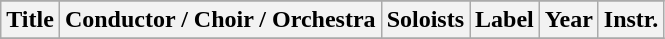<table class="wikitable sortable plainrowheaders">
<tr>
</tr>
<tr>
<th scope="col">Title</th>
<th scope="col" class="unsortable">Conductor / Choir / Orchestra</th>
<th scope="col" class="unsortable">Soloists</th>
<th scope="col">Label</th>
<th scope="col">Year</th>
<th scope="col">Instr.</th>
</tr>
<tr>
</tr>
</table>
